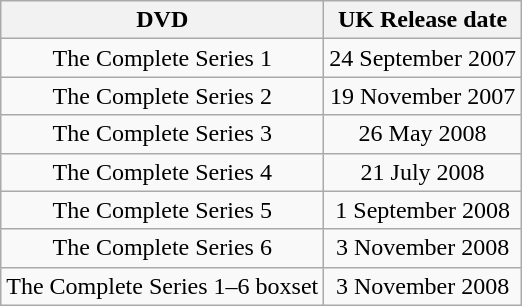<table class="wikitable" style="text-align:center">
<tr>
<th>DVD</th>
<th>UK Release date</th>
</tr>
<tr>
<td>The Complete Series 1</td>
<td>24 September 2007</td>
</tr>
<tr>
<td>The Complete Series 2</td>
<td>19 November 2007</td>
</tr>
<tr>
<td>The Complete Series 3</td>
<td>26 May 2008</td>
</tr>
<tr>
<td>The Complete Series 4</td>
<td>21 July 2008</td>
</tr>
<tr>
<td>The Complete Series 5</td>
<td>1 September 2008</td>
</tr>
<tr>
<td>The Complete Series 6</td>
<td>3 November 2008</td>
</tr>
<tr>
<td>The Complete Series 1–6 boxset</td>
<td>3 November 2008</td>
</tr>
</table>
